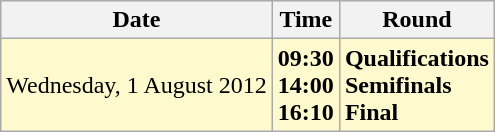<table class="wikitable">
<tr>
<th>Date</th>
<th>Time</th>
<th>Round</th>
</tr>
<tr>
<td style=background:lemonchiffon>Wednesday, 1 August 2012</td>
<td style=background:lemonchiffon><strong>09:30<br>14:00<br>16:10</strong></td>
<td style=background:lemonchiffon><strong>Qualifications<br>Semifinals<br>Final</strong></td>
</tr>
</table>
